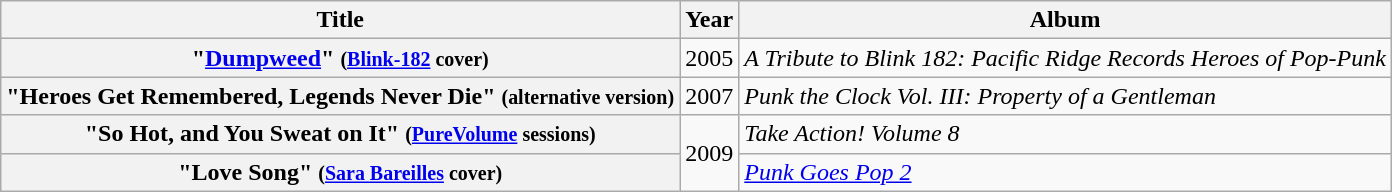<table class="wikitable plainrowheaders" style="text-align:center;">
<tr>
<th scope=col>Title</th>
<th scope=col>Year</th>
<th scope=col>Album</th>
</tr>
<tr>
<th scope="row">"<a href='#'>Dumpweed</a>" <small>(<a href='#'>Blink-182</a> cover)</small></th>
<td>2005</td>
<td style="text-align:left;"><em>A Tribute to Blink 182: Pacific Ridge Records Heroes of Pop-Punk</em></td>
</tr>
<tr>
<th scope="row">"Heroes Get Remembered, Legends Never Die" <small>(alternative version)</small></th>
<td>2007</td>
<td style="text-align:left;"><em>Punk the Clock Vol. III: Property of a Gentleman</em></td>
</tr>
<tr>
<th scope="row">"So Hot, and You Sweat on It" <small>(<a href='#'>PureVolume</a> sessions)</small></th>
<td rowspan="2">2009</td>
<td style="text-align:left;"><em>Take Action! Volume 8</em></td>
</tr>
<tr>
<th scope="row">"Love Song" <small>(<a href='#'>Sara Bareilles</a> cover)</small></th>
<td style="text-align:left;"><em><a href='#'>Punk Goes Pop 2</a></em></td>
</tr>
</table>
